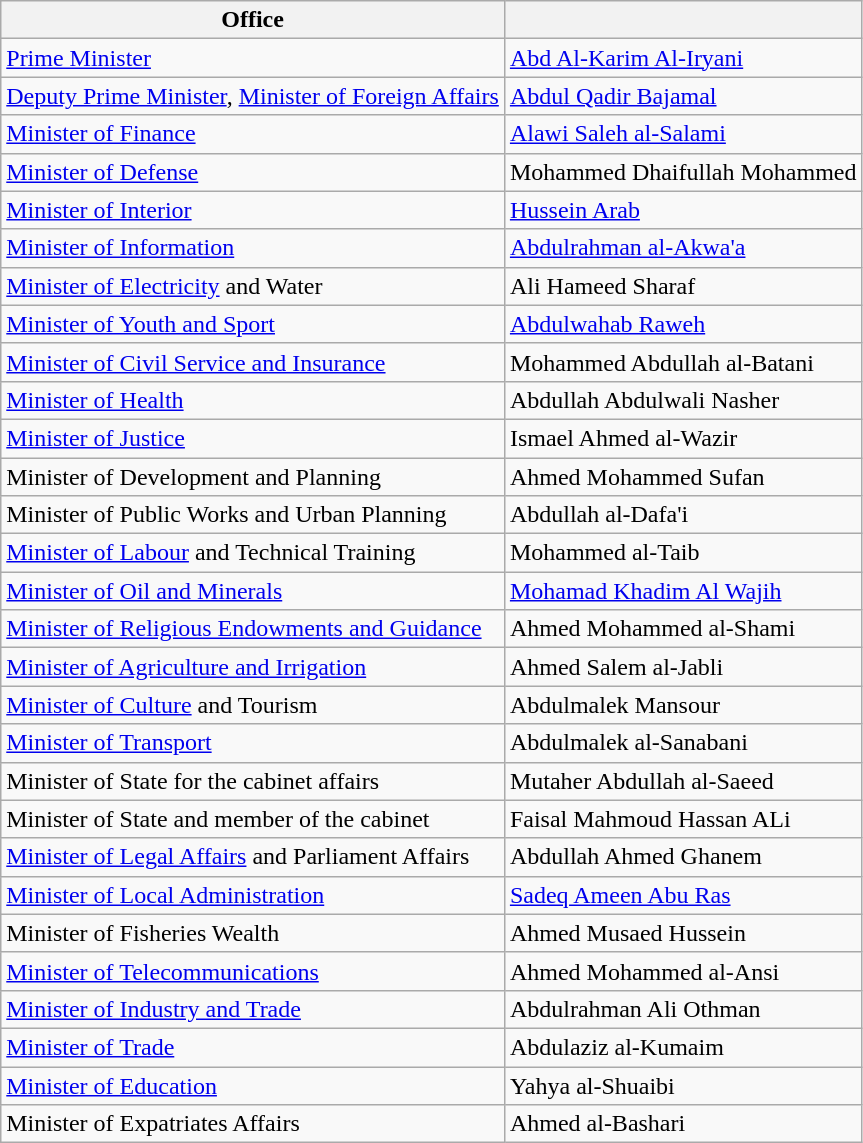<table class="wikitable">
<tr>
<th>Office</th>
<th></th>
</tr>
<tr>
<td><a href='#'>Prime Minister</a></td>
<td><a href='#'>Abd Al-Karim Al-Iryani</a></td>
</tr>
<tr>
<td><a href='#'>Deputy Prime Minister</a>, <a href='#'>Minister of Foreign Affairs</a></td>
<td><a href='#'>Abdul Qadir Bajamal</a></td>
</tr>
<tr>
<td><a href='#'>Minister of Finance</a></td>
<td><a href='#'>Alawi Saleh al-Salami</a></td>
</tr>
<tr>
<td><a href='#'>Minister of Defense</a></td>
<td>Mohammed Dhaifullah Mohammed</td>
</tr>
<tr>
<td><a href='#'>Minister of Interior</a></td>
<td><a href='#'>Hussein Arab</a></td>
</tr>
<tr>
<td><a href='#'>Minister of Information</a></td>
<td><a href='#'>Abdulrahman al-Akwa'a</a></td>
</tr>
<tr>
<td><a href='#'>Minister of Electricity</a> and Water</td>
<td>Ali Hameed Sharaf</td>
</tr>
<tr>
<td><a href='#'>Minister of Youth and Sport</a></td>
<td><a href='#'>Abdulwahab Raweh</a></td>
</tr>
<tr>
<td><a href='#'>Minister of Civil Service and Insurance</a></td>
<td>Mohammed Abdullah  al-Batani</td>
</tr>
<tr>
<td><a href='#'>Minister of Health</a></td>
<td>Abdullah Abdulwali Nasher</td>
</tr>
<tr>
<td><a href='#'>Minister of Justice</a></td>
<td>Ismael Ahmed al-Wazir</td>
</tr>
<tr>
<td>Minister of Development and Planning</td>
<td>Ahmed Mohammed Sufan</td>
</tr>
<tr>
<td>Minister of Public Works and Urban Planning</td>
<td>Abdullah al-Dafa'i</td>
</tr>
<tr>
<td><a href='#'>Minister of Labour</a> and Technical Training</td>
<td>Mohammed al-Taib</td>
</tr>
<tr>
<td><a href='#'>Minister of Oil and Minerals</a></td>
<td><a href='#'>Mohamad Khadim Al Wajih</a></td>
</tr>
<tr>
<td><a href='#'>Minister of Religious Endowments and Guidance</a></td>
<td>Ahmed Mohammed al-Shami</td>
</tr>
<tr>
<td><a href='#'>Minister of Agriculture and Irrigation</a></td>
<td>Ahmed Salem al-Jabli</td>
</tr>
<tr>
<td><a href='#'>Minister of Culture</a> and Tourism</td>
<td>Abdulmalek Mansour</td>
</tr>
<tr>
<td><a href='#'>Minister of Transport</a></td>
<td>Abdulmalek al-Sanabani</td>
</tr>
<tr>
<td>Minister of State for the cabinet affairs</td>
<td>Mutaher Abdullah al-Saeed</td>
</tr>
<tr>
<td>Minister of State and member of the cabinet</td>
<td>Faisal Mahmoud Hassan ALi</td>
</tr>
<tr>
<td><a href='#'>Minister of Legal Affairs</a> and Parliament Affairs</td>
<td>Abdullah Ahmed Ghanem</td>
</tr>
<tr>
<td><a href='#'>Minister of Local Administration</a></td>
<td><a href='#'>Sadeq Ameen Abu Ras</a></td>
</tr>
<tr>
<td>Minister of Fisheries Wealth</td>
<td>Ahmed Musaed Hussein</td>
</tr>
<tr>
<td><a href='#'>Minister of Telecommunications</a></td>
<td>Ahmed Mohammed al-Ansi</td>
</tr>
<tr>
<td><a href='#'>Minister of Industry and Trade</a></td>
<td>Abdulrahman Ali Othman</td>
</tr>
<tr>
<td><a href='#'>Minister of Trade</a></td>
<td>Abdulaziz al-Kumaim</td>
</tr>
<tr>
<td><a href='#'>Minister of Education</a></td>
<td>Yahya al-Shuaibi</td>
</tr>
<tr>
<td>Minister of Expatriates Affairs</td>
<td>Ahmed al-Bashari</td>
</tr>
</table>
